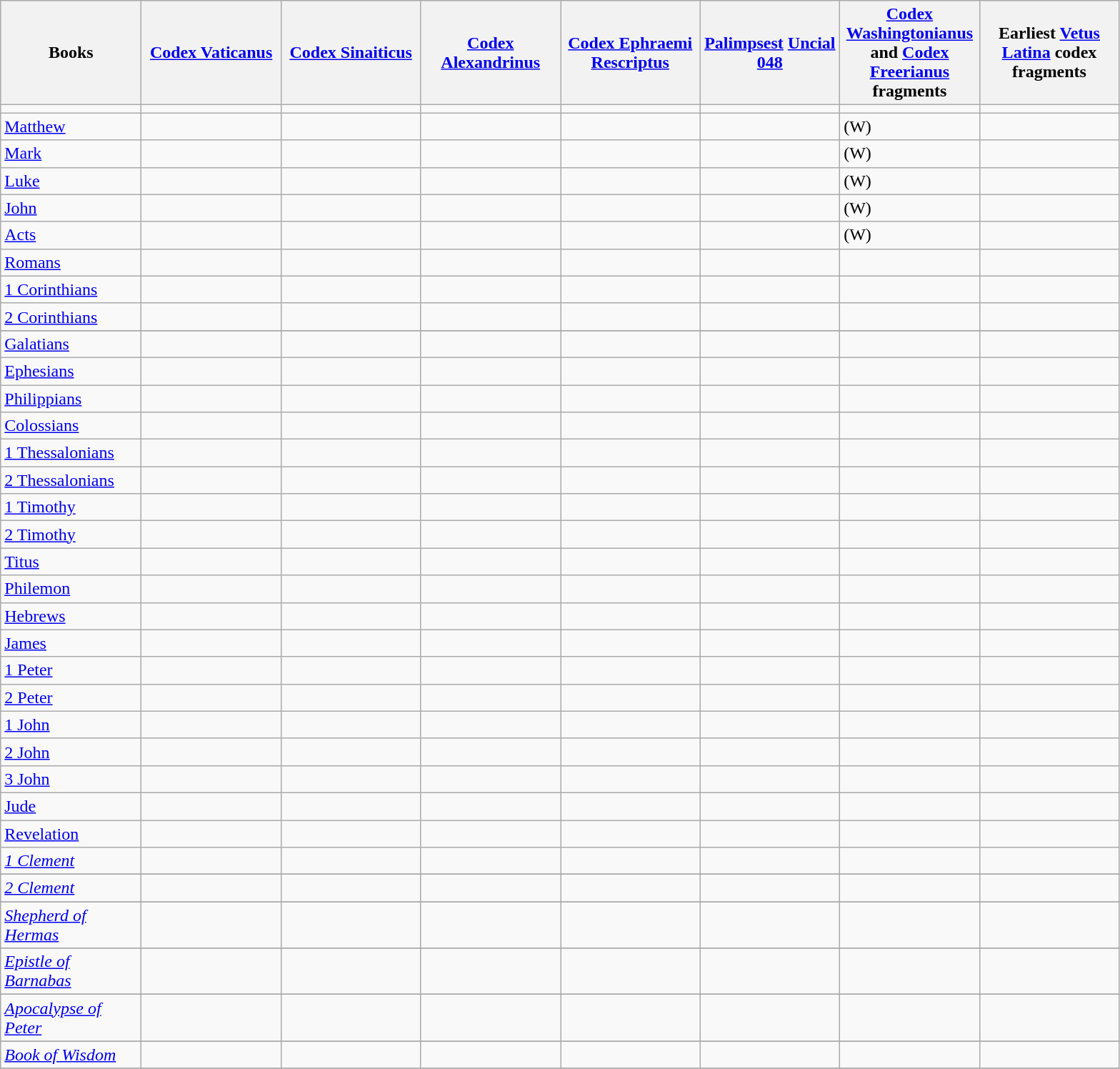<table class="wikitable  sortable sticky-header">
<tr>
<th style="width:124px;">Books</th>
<th style="width:123px;"><a href='#'>Codex Vaticanus</a></th>
<th style="width:123px;"><a href='#'>Codex Sinaiticus</a></th>
<th style="width:123px;"><a href='#'>Codex Alexandrinus</a></th>
<th style="width:123px;"><a href='#'>Codex Ephraemi Rescriptus</a></th>
<th style="width:123px;"><a href='#'>Palimpsest</a> <a href='#'>Uncial 048</a></th>
<th style="width:123px;"><a href='#'>Codex Washingtonianus</a> and <a href='#'>Codex Freerianus</a> fragments</th>
<th style="width:123px;">Earliest <a href='#'>Vetus Latina</a> codex fragments</th>
</tr>
<tr>
<td></td>
<td></td>
<td></td>
<td></td>
<td></td>
<td></td>
<td></td>
<td></td>
</tr>
<tr>
<td><a href='#'>Matthew</a></td>
<td></td>
<td></td>
<td></td>
<td></td>
<td></td>
<td>  (W)</td>
<td></td>
</tr>
<tr>
<td><a href='#'>Mark</a></td>
<td></td>
<td></td>
<td></td>
<td></td>
<td></td>
<td>  (W)</td>
<td></td>
</tr>
<tr>
<td><a href='#'>Luke</a></td>
<td></td>
<td></td>
<td></td>
<td></td>
<td></td>
<td>  (W)</td>
<td></td>
</tr>
<tr>
<td><a href='#'>John</a></td>
<td></td>
<td></td>
<td></td>
<td></td>
<td></td>
<td> (W)</td>
<td></td>
</tr>
<tr>
<td><a href='#'>Acts</a></td>
<td></td>
<td></td>
<td></td>
<td></td>
<td></td>
<td>  (W)</td>
<td></td>
</tr>
<tr>
<td><a href='#'>Romans</a></td>
<td></td>
<td></td>
<td></td>
<td></td>
<td></td>
<td></td>
<td></td>
</tr>
<tr>
<td><a href='#'>1 Corinthians</a></td>
<td></td>
<td></td>
<td></td>
<td></td>
<td></td>
<td></td>
<td></td>
</tr>
<tr>
<td><a href='#'>2 Corinthians</a></td>
<td></td>
<td></td>
<td></td>
<td></td>
<td></td>
<td></td>
<td></td>
</tr>
<tr>
</tr>
<tr>
<td><a href='#'>Galatians</a></td>
<td></td>
<td></td>
<td></td>
<td></td>
<td></td>
<td></td>
<td></td>
</tr>
<tr>
<td><a href='#'>Ephesians</a></td>
<td></td>
<td></td>
<td></td>
<td></td>
<td></td>
<td></td>
<td></td>
</tr>
<tr>
<td><a href='#'>Philippians</a></td>
<td></td>
<td></td>
<td></td>
<td></td>
<td></td>
<td></td>
<td></td>
</tr>
<tr>
<td><a href='#'>Colossians</a></td>
<td></td>
<td></td>
<td></td>
<td></td>
<td></td>
<td></td>
<td></td>
</tr>
<tr>
<td><a href='#'>1 Thessalonians</a></td>
<td></td>
<td></td>
<td></td>
<td></td>
<td></td>
<td></td>
<td></td>
</tr>
<tr>
<td><a href='#'>2 Thessalonians</a></td>
<td></td>
<td></td>
<td></td>
<td></td>
<td></td>
<td></td>
<td></td>
</tr>
<tr>
<td><a href='#'>1 Timothy</a></td>
<td></td>
<td></td>
<td></td>
<td></td>
<td></td>
<td></td>
<td></td>
</tr>
<tr>
<td><a href='#'>2 Timothy</a></td>
<td></td>
<td></td>
<td></td>
<td></td>
<td></td>
<td></td>
<td></td>
</tr>
<tr>
<td><a href='#'>Titus</a></td>
<td></td>
<td></td>
<td></td>
<td></td>
<td></td>
<td></td>
<td></td>
</tr>
<tr>
<td><a href='#'>Philemon</a></td>
<td></td>
<td></td>
<td></td>
<td></td>
<td></td>
<td></td>
<td></td>
</tr>
<tr>
<td><a href='#'>Hebrews</a></td>
<td></td>
<td></td>
<td></td>
<td></td>
<td></td>
<td></td>
<td></td>
</tr>
<tr>
<td><a href='#'>James</a></td>
<td></td>
<td></td>
<td></td>
<td></td>
<td></td>
<td></td>
<td></td>
</tr>
<tr>
<td><a href='#'>1 Peter</a></td>
<td></td>
<td></td>
<td></td>
<td></td>
<td></td>
<td></td>
<td></td>
</tr>
<tr>
<td><a href='#'>2 Peter</a></td>
<td></td>
<td></td>
<td></td>
<td></td>
<td></td>
<td></td>
<td></td>
</tr>
<tr>
<td><a href='#'>1 John</a></td>
<td></td>
<td></td>
<td></td>
<td></td>
<td></td>
<td></td>
<td></td>
</tr>
<tr>
<td><a href='#'>2 John</a></td>
<td></td>
<td></td>
<td></td>
<td></td>
<td></td>
<td></td>
<td></td>
</tr>
<tr>
<td><a href='#'>3 John</a></td>
<td></td>
<td></td>
<td></td>
<td></td>
<td></td>
<td></td>
<td></td>
</tr>
<tr>
<td><a href='#'>Jude</a></td>
<td></td>
<td></td>
<td></td>
<td></td>
<td></td>
<td></td>
<td></td>
</tr>
<tr>
<td><a href='#'>Revelation</a></td>
<td></td>
<td></td>
<td></td>
<td></td>
<td></td>
<td></td>
<td></td>
</tr>
<tr>
<td><em><a href='#'>1 Clement</a></em></td>
<td></td>
<td></td>
<td></td>
<td></td>
<td></td>
<td></td>
<td></td>
</tr>
<tr>
</tr>
<tr>
<td><em><a href='#'>2 Clement</a></em></td>
<td></td>
<td></td>
<td></td>
<td></td>
<td></td>
<td></td>
<td></td>
</tr>
<tr>
</tr>
<tr>
<td><em><a href='#'>Shepherd of Hermas</a></em></td>
<td></td>
<td></td>
<td></td>
<td></td>
<td></td>
<td></td>
<td></td>
</tr>
<tr>
</tr>
<tr>
<td><em><a href='#'>Epistle of Barnabas</a></em></td>
<td></td>
<td></td>
<td></td>
<td></td>
<td></td>
<td></td>
<td></td>
</tr>
<tr>
</tr>
<tr>
<td><em><a href='#'>Apocalypse of Peter</a></em></td>
<td></td>
<td></td>
<td></td>
<td></td>
<td></td>
<td></td>
<td></td>
</tr>
<tr>
</tr>
<tr>
<td><em><a href='#'>Book of Wisdom</a></em></td>
<td></td>
<td></td>
<td></td>
<td></td>
<td></td>
<td></td>
<td></td>
</tr>
<tr>
</tr>
</table>
